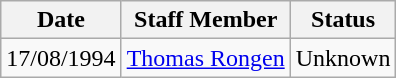<table class="wikitable">
<tr>
<th>Date</th>
<th>Staff Member</th>
<th>Status</th>
</tr>
<tr>
<td>17/08/1994</td>
<td><a href='#'>Thomas Rongen</a></td>
<td>Unknown</td>
</tr>
</table>
